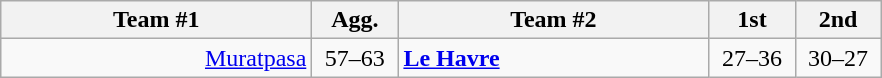<table class=wikitable style="text-align:center">
<tr>
<th width=200>Team #1</th>
<th width=50>Agg.</th>
<th width=200>Team #2</th>
<th width=50>1st</th>
<th width=50>2nd</th>
</tr>
<tr>
<td align=right><a href='#'>Muratpasa</a> </td>
<td>57–63</td>
<td align=left> <strong><a href='#'>Le Havre</a></strong></td>
<td align=center>27–36</td>
<td align=center>30–27</td>
</tr>
</table>
